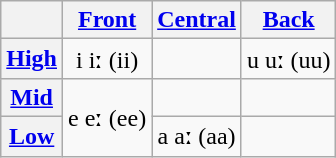<table class="wikitable IPA">
<tr>
<th></th>
<th><a href='#'>Front</a></th>
<th><a href='#'>Central</a></th>
<th><a href='#'>Back</a></th>
</tr>
<tr style="text-align: center;">
<th><a href='#'>High</a></th>
<td>i iː (ii)</td>
<td></td>
<td>u uː (uu)</td>
</tr>
<tr style="text-align: center;">
<th><a href='#'>Mid</a></th>
<td rowspan=2>e eː (ee)</td>
<td></td>
<td></td>
</tr>
<tr style="text-align: center;">
<th><a href='#'>Low</a></th>
<td>a  aː (aa)</td>
<td></td>
</tr>
</table>
